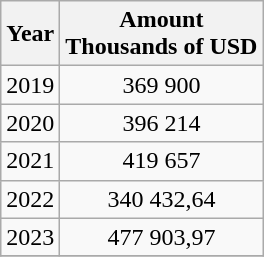<table class="wikitable" style="text-align:center;">
<tr>
<th>Year</th>
<th>Amount<br>Thousands of USD</th>
</tr>
<tr>
<td>2019</td>
<td>369 900</td>
</tr>
<tr>
<td>2020</td>
<td>396 214 </td>
</tr>
<tr>
<td>2021</td>
<td>419 657 </td>
</tr>
<tr>
<td>2022</td>
<td>340 432,64 </td>
</tr>
<tr>
<td>2023</td>
<td>477 903,97 </td>
</tr>
<tr>
</tr>
</table>
